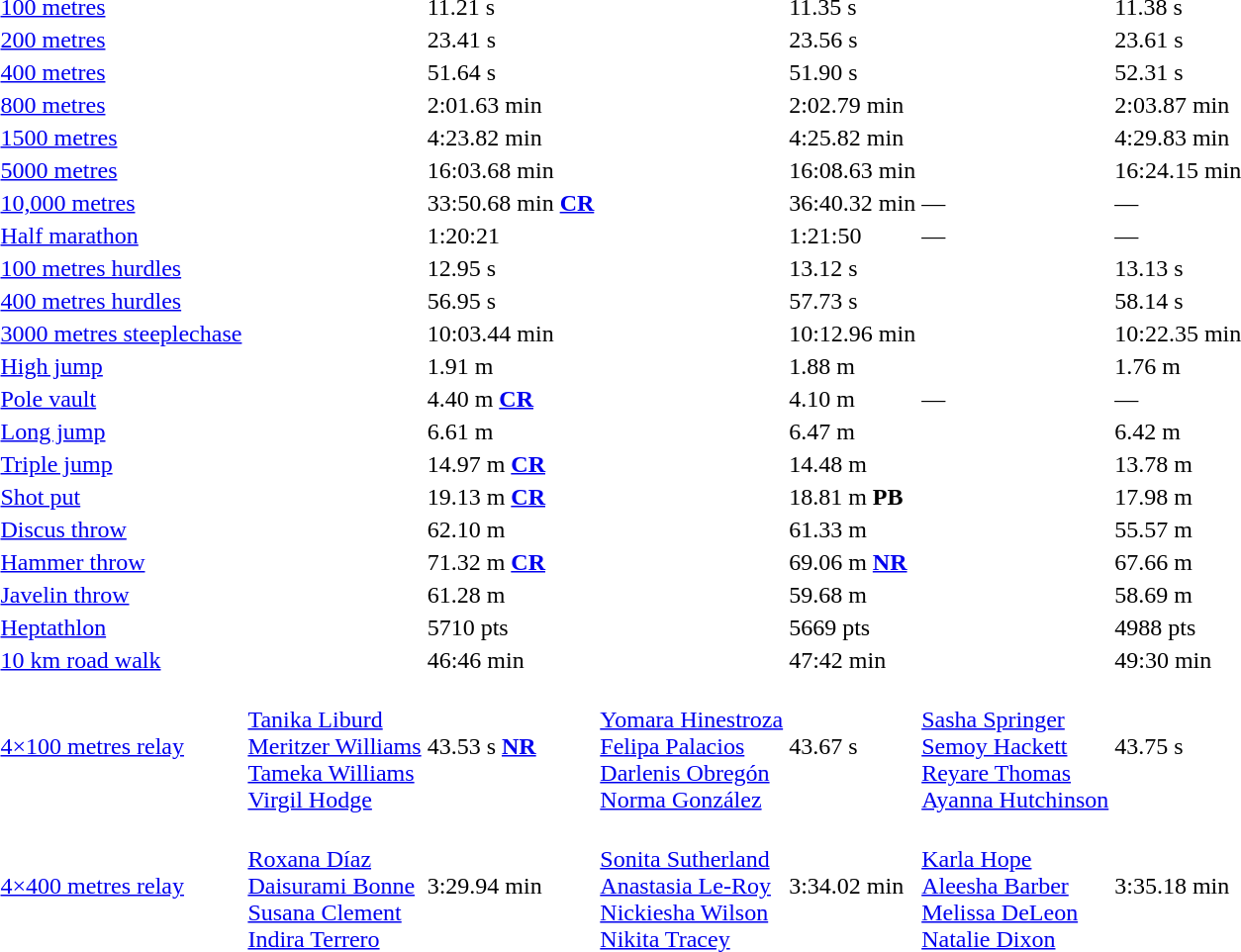<table>
<tr>
<td><a href='#'>100 metres</a></td>
<td></td>
<td>11.21 s</td>
<td></td>
<td>11.35 s</td>
<td></td>
<td>11.38 s</td>
</tr>
<tr>
<td><a href='#'>200 metres</a></td>
<td></td>
<td>23.41 s</td>
<td></td>
<td>23.56 s</td>
<td></td>
<td>23.61 s</td>
</tr>
<tr>
<td><a href='#'>400 metres</a></td>
<td></td>
<td>51.64 s</td>
<td></td>
<td>51.90 s</td>
<td></td>
<td>52.31 s</td>
</tr>
<tr>
<td><a href='#'>800 metres</a></td>
<td></td>
<td>2:01.63 min</td>
<td></td>
<td>2:02.79 min</td>
<td></td>
<td>2:03.87 min</td>
</tr>
<tr>
<td><a href='#'>1500 metres</a></td>
<td></td>
<td>4:23.82 min</td>
<td></td>
<td>4:25.82 min</td>
<td></td>
<td>4:29.83 min</td>
</tr>
<tr>
<td><a href='#'>5000 metres</a></td>
<td></td>
<td>16:03.68 min</td>
<td></td>
<td>16:08.63 min</td>
<td></td>
<td>16:24.15 min</td>
</tr>
<tr>
<td><a href='#'>10,000 metres</a></td>
<td></td>
<td>33:50.68 min <strong><a href='#'>CR</a></strong></td>
<td></td>
<td>36:40.32 min</td>
<td>—</td>
<td>—</td>
</tr>
<tr>
<td><a href='#'>Half marathon</a></td>
<td></td>
<td>1:20:21</td>
<td></td>
<td>1:21:50</td>
<td>—</td>
<td>—</td>
</tr>
<tr>
<td><a href='#'>100 metres hurdles</a></td>
<td></td>
<td>12.95 s</td>
<td></td>
<td>13.12 s</td>
<td></td>
<td>13.13 s</td>
</tr>
<tr>
<td><a href='#'>400 metres hurdles</a></td>
<td></td>
<td>56.95 s</td>
<td></td>
<td>57.73 s</td>
<td></td>
<td>58.14 s</td>
</tr>
<tr>
<td><a href='#'>3000 metres steeplechase</a></td>
<td></td>
<td>10:03.44 min</td>
<td></td>
<td>10:12.96 min</td>
<td></td>
<td>10:22.35 min</td>
</tr>
<tr>
<td><a href='#'>High jump</a></td>
<td></td>
<td>1.91 m</td>
<td></td>
<td>1.88 m</td>
<td></td>
<td>1.76 m</td>
</tr>
<tr>
<td><a href='#'>Pole vault</a></td>
<td></td>
<td>4.40 m <strong><a href='#'>CR</a></strong></td>
<td></td>
<td>4.10 m</td>
<td>—</td>
<td>—</td>
</tr>
<tr>
<td><a href='#'>Long jump</a></td>
<td></td>
<td>6.61 m</td>
<td></td>
<td>6.47 m</td>
<td></td>
<td>6.42 m</td>
</tr>
<tr>
<td><a href='#'>Triple jump</a></td>
<td></td>
<td>14.97 m <strong><a href='#'>CR</a></strong></td>
<td></td>
<td>14.48 m</td>
<td></td>
<td>13.78 m</td>
</tr>
<tr>
<td><a href='#'>Shot put</a></td>
<td></td>
<td>19.13 m <strong><a href='#'>CR</a></strong></td>
<td></td>
<td>18.81 m <strong>PB</strong></td>
<td></td>
<td>17.98 m</td>
</tr>
<tr>
<td><a href='#'>Discus throw</a></td>
<td></td>
<td>62.10 m</td>
<td></td>
<td>61.33 m</td>
<td></td>
<td>55.57 m</td>
</tr>
<tr>
<td><a href='#'>Hammer throw</a></td>
<td></td>
<td>71.32 m <strong><a href='#'>CR</a></strong></td>
<td></td>
<td>69.06 m <strong><a href='#'>NR</a></strong></td>
<td></td>
<td>67.66 m</td>
</tr>
<tr>
<td><a href='#'>Javelin throw</a></td>
<td></td>
<td>61.28 m</td>
<td></td>
<td>59.68 m</td>
<td></td>
<td>58.69 m</td>
</tr>
<tr>
<td><a href='#'>Heptathlon</a></td>
<td></td>
<td>5710 pts</td>
<td></td>
<td>5669 pts</td>
<td></td>
<td>4988 pts</td>
</tr>
<tr>
<td><a href='#'>10 km road walk</a></td>
<td></td>
<td>46:46 min</td>
<td></td>
<td>47:42 min</td>
<td></td>
<td>49:30 min</td>
</tr>
<tr>
<td><a href='#'>4×100 metres relay</a></td>
<td><br><a href='#'>Tanika Liburd</a><br><a href='#'>Meritzer Williams</a><br><a href='#'>Tameka Williams</a><br><a href='#'>Virgil Hodge</a></td>
<td>43.53 s <strong><a href='#'>NR</a></strong></td>
<td><br><a href='#'>Yomara Hinestroza</a><br><a href='#'>Felipa Palacios</a><br><a href='#'>Darlenis Obregón</a><br><a href='#'>Norma González</a></td>
<td>43.67 s</td>
<td><br><a href='#'>Sasha Springer</a><br><a href='#'>Semoy Hackett</a><br><a href='#'>Reyare Thomas</a><br><a href='#'>Ayanna Hutchinson</a></td>
<td>43.75 s</td>
</tr>
<tr>
<td><a href='#'>4×400 metres relay</a></td>
<td><br><a href='#'>Roxana Díaz</a><br><a href='#'>Daisurami Bonne</a><br><a href='#'>Susana Clement</a><br><a href='#'>Indira Terrero</a></td>
<td>3:29.94 min</td>
<td><br><a href='#'>Sonita Sutherland</a><br><a href='#'>Anastasia Le-Roy</a><br><a href='#'>Nickiesha Wilson</a><br><a href='#'>Nikita Tracey</a></td>
<td>3:34.02 min</td>
<td><br><a href='#'>Karla Hope</a><br><a href='#'>Aleesha Barber</a><br><a href='#'>Melissa DeLeon</a><br><a href='#'>Natalie Dixon</a></td>
<td>3:35.18 min</td>
</tr>
</table>
